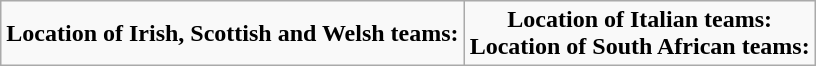<table class="wikitable" style="text-align:center; margin: 1em auto;">
<tr>
<td><strong>Location of Irish, Scottish and Welsh teams:</strong><br></td>
<td><strong>Location of Italian teams:</strong><br>

<strong>Location of South African teams:</strong>

</td>
</tr>
</table>
